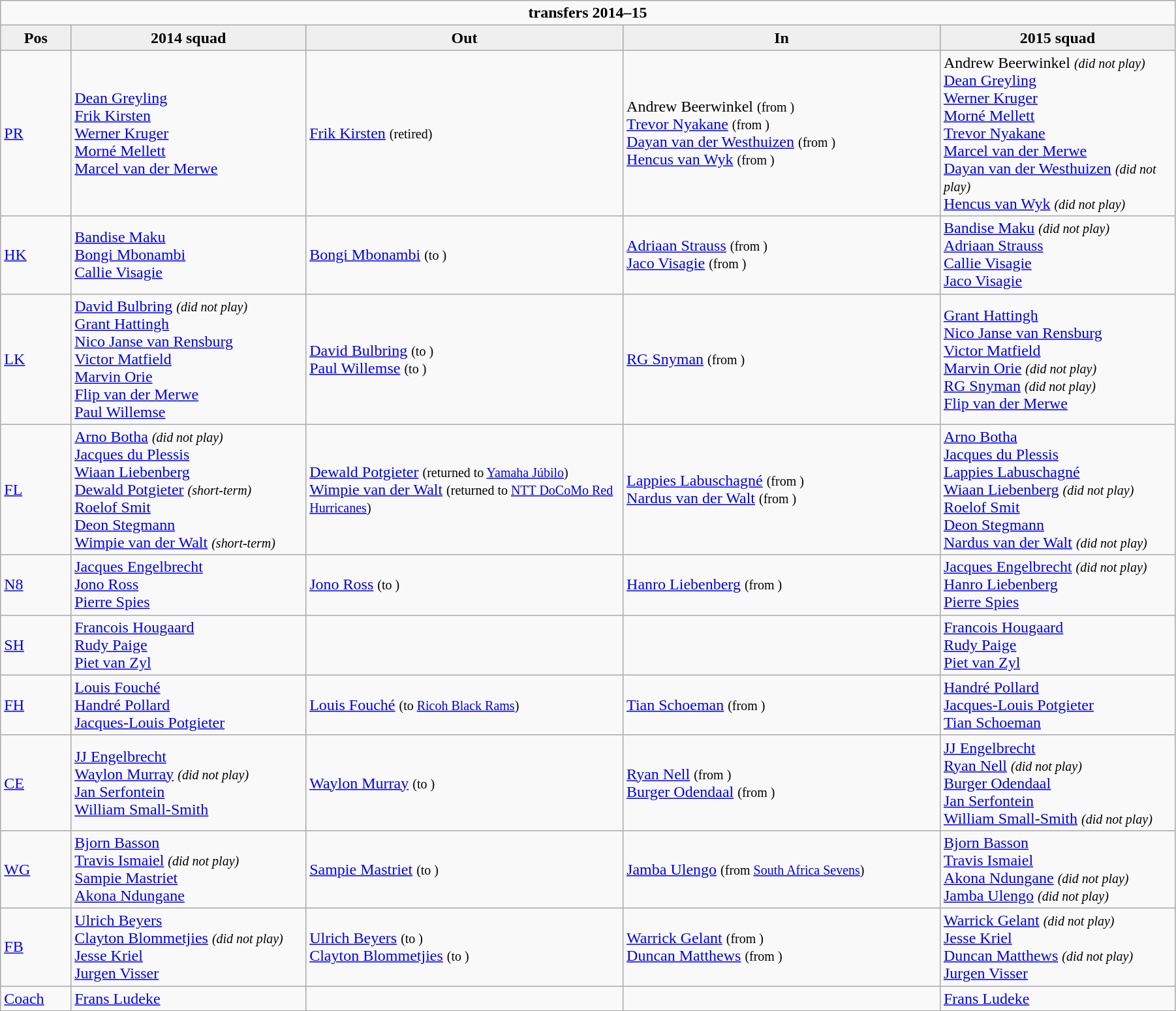<table class="wikitable" style="text-align: left; width:95%">
<tr>
<td colspan="100%" style="text-align:center;"><strong> transfers 2014–15</strong></td>
</tr>
<tr>
<th style="background:#efefef; width:6%;">Pos</th>
<th style="background:#efefef; width:20%;">2014 squad</th>
<th style="background:#efefef; width:27%;">Out</th>
<th style="background:#efefef; width:27%;">In</th>
<th style="background:#efefef; width:20%;">2015 squad</th>
</tr>
<tr>
<td><a href='#'>PR</a></td>
<td> <a href='#'>Dean Greyling</a><br><a href='#'>Frik Kirsten</a><br><a href='#'>Werner Kruger</a><br><a href='#'>Morné Mellett</a><br><a href='#'>Marcel van der Merwe</a></td>
<td>  <a href='#'>Frik Kirsten</a> <small>(retired)</small></td>
<td>  Andrew Beerwinkel <small>(from )</small><br> <a href='#'>Trevor Nyakane</a> <small>(from )</small><br> <a href='#'>Dayan van der Westhuizen</a> <small>(from )</small><br> <a href='#'>Hencus van Wyk</a> <small>(from )</small></td>
<td> Andrew Beerwinkel <small><em>(did not play)</em></small><br><a href='#'>Dean Greyling</a><br><a href='#'>Werner Kruger</a><br><a href='#'>Morné Mellett</a><br><a href='#'>Trevor Nyakane</a><br><a href='#'>Marcel van der Merwe</a><br><a href='#'>Dayan van der Westhuizen</a> <small><em>(did not play)</em></small><br><a href='#'>Hencus van Wyk</a> <small><em>(did not play)</em></small></td>
</tr>
<tr>
<td><a href='#'>HK</a></td>
<td> <a href='#'>Bandise Maku</a><br><a href='#'>Bongi Mbonambi</a><br><a href='#'>Callie Visagie</a></td>
<td>  <a href='#'>Bongi Mbonambi</a> <small>(to )</small></td>
<td>  <a href='#'>Adriaan Strauss</a> <small>(from )</small><br> <a href='#'>Jaco Visagie</a> <small>(from )</small></td>
<td> <a href='#'>Bandise Maku</a> <small><em>(did not play)</em></small><br><a href='#'>Adriaan Strauss</a><br><a href='#'>Callie Visagie</a><br><a href='#'>Jaco Visagie</a></td>
</tr>
<tr>
<td><a href='#'>LK</a></td>
<td> <a href='#'>David Bulbring</a> <small><em>(did not play)</em></small><br><a href='#'>Grant Hattingh</a><br><a href='#'>Nico Janse van Rensburg</a><br><a href='#'>Victor Matfield</a><br><a href='#'>Marvin Orie</a><br><a href='#'>Flip van der Merwe</a><br><a href='#'>Paul Willemse</a></td>
<td>  <a href='#'>David Bulbring</a> <small>(to )</small><br> <a href='#'>Paul Willemse</a> <small>(to )</small></td>
<td>  <a href='#'>RG Snyman</a> <small>(from )</small></td>
<td> <a href='#'>Grant Hattingh</a><br><a href='#'>Nico Janse van Rensburg</a><br><a href='#'>Victor Matfield</a><br><a href='#'>Marvin Orie</a> <small><em>(did not play)</em></small><br><a href='#'>RG Snyman</a> <small><em>(did not play)</em></small><br><a href='#'>Flip van der Merwe</a></td>
</tr>
<tr>
<td><a href='#'>FL</a></td>
<td> <a href='#'>Arno Botha</a> <small><em>(did not play)</em></small><br><a href='#'>Jacques du Plessis</a><br><a href='#'>Wiaan Liebenberg</a><br><a href='#'>Dewald Potgieter</a> <small><em>(short-term)</em></small><br><a href='#'>Roelof Smit</a><br><a href='#'>Deon Stegmann</a><br><a href='#'>Wimpie van der Walt</a> <small><em>(short-term)</em></small></td>
<td>  <a href='#'>Dewald Potgieter</a> <small>(returned to  <a href='#'>Yamaha Júbilo</a>)</small><br> <a href='#'>Wimpie van der Walt</a> <small>(returned to  <a href='#'>NTT DoCoMo Red Hurricanes</a>)</small></td>
<td>  <a href='#'>Lappies Labuschagné</a> <small>(from )</small><br> <a href='#'>Nardus van der Walt</a> <small>(from )</small></td>
<td> <a href='#'>Arno Botha</a><br><a href='#'>Jacques du Plessis</a><br><a href='#'>Lappies Labuschagné</a><br><a href='#'>Wiaan Liebenberg</a> <small><em>(did not play)</em></small><br><a href='#'>Roelof Smit</a><br><a href='#'>Deon Stegmann</a><br><a href='#'>Nardus van der Walt</a> <small><em>(did not play)</em></small></td>
</tr>
<tr>
<td><a href='#'>N8</a></td>
<td> <a href='#'>Jacques Engelbrecht</a><br><a href='#'>Jono Ross</a><br><a href='#'>Pierre Spies</a></td>
<td>  <a href='#'>Jono Ross</a> <small>(to )</small></td>
<td>  <a href='#'>Hanro Liebenberg</a> <small>(from )</small></td>
<td> <a href='#'>Jacques Engelbrecht</a> <small><em>(did not play)</em></small><br><a href='#'>Hanro Liebenberg</a><br><a href='#'>Pierre Spies</a></td>
</tr>
<tr>
<td><a href='#'>SH</a></td>
<td> <a href='#'>Francois Hougaard</a><br><a href='#'>Rudy Paige</a><br><a href='#'>Piet van Zyl</a></td>
<td></td>
<td></td>
<td> <a href='#'>Francois Hougaard</a><br><a href='#'>Rudy Paige</a><br><a href='#'>Piet van Zyl</a></td>
</tr>
<tr>
<td><a href='#'>FH</a></td>
<td> <a href='#'>Louis Fouché</a><br><a href='#'>Handré Pollard</a><br><a href='#'>Jacques-Louis Potgieter</a></td>
<td>  <a href='#'>Louis Fouché</a> <small>(to  <a href='#'>Ricoh Black Rams</a>)</small></td>
<td>  <a href='#'>Tian Schoeman</a> <small>(from )</small></td>
<td> <a href='#'>Handré Pollard</a><br><a href='#'>Jacques-Louis Potgieter</a><br><a href='#'>Tian Schoeman</a></td>
</tr>
<tr>
<td><a href='#'>CE</a></td>
<td> <a href='#'>JJ Engelbrecht</a><br><a href='#'>Waylon Murray</a> <small><em>(did not play)</em></small><br><a href='#'>Jan Serfontein</a><br><a href='#'>William Small-Smith</a></td>
<td>  <a href='#'>Waylon Murray</a> <small>(to )</small></td>
<td>  <a href='#'>Ryan Nell</a> <small>(from )</small><br> <a href='#'>Burger Odendaal</a> <small>(from )</small></td>
<td> <a href='#'>JJ Engelbrecht</a><br><a href='#'>Ryan Nell</a> <small><em>(did not play)</em></small><br><a href='#'>Burger Odendaal</a><br><a href='#'>Jan Serfontein</a><br><a href='#'>William Small-Smith</a> <small><em>(did not play)</em></small></td>
</tr>
<tr>
<td><a href='#'>WG</a></td>
<td> <a href='#'>Bjorn Basson</a><br><a href='#'>Travis Ismaiel</a> <small><em>(did not play)</em></small><br><a href='#'>Sampie Mastriet</a><br><a href='#'>Akona Ndungane</a></td>
<td>  <a href='#'>Sampie Mastriet</a> <small>(to )</small></td>
<td>  <a href='#'>Jamba Ulengo</a> <small>(from <a href='#'>South Africa Sevens</a>)</small></td>
<td> <a href='#'>Bjorn Basson</a><br><a href='#'>Travis Ismaiel</a><br><a href='#'>Akona Ndungane</a> <small><em>(did not play)</em></small><br><a href='#'>Jamba Ulengo</a> <small><em>(did not play)</em></small></td>
</tr>
<tr>
<td><a href='#'>FB</a></td>
<td> <a href='#'>Ulrich Beyers</a><br><a href='#'>Clayton Blommetjies</a> <small><em>(did not play)</em></small><br><a href='#'>Jesse Kriel</a><br><a href='#'>Jurgen Visser</a></td>
<td>  <a href='#'>Ulrich Beyers</a> <small>(to )</small><br> <a href='#'>Clayton Blommetjies</a> <small>(to )</small></td>
<td>  <a href='#'>Warrick Gelant</a> <small>(from )</small><br> <a href='#'>Duncan Matthews</a> <small>(from )</small></td>
<td> <a href='#'>Warrick Gelant</a> <small><em>(did not play)</em></small><br><a href='#'>Jesse Kriel</a><br><a href='#'>Duncan Matthews</a> <small><em>(did not play)</em></small><br><a href='#'>Jurgen Visser</a></td>
</tr>
<tr>
<td><a href='#'>Coach</a></td>
<td> <a href='#'>Frans Ludeke</a></td>
<td></td>
<td></td>
<td> <a href='#'>Frans Ludeke</a></td>
</tr>
</table>
